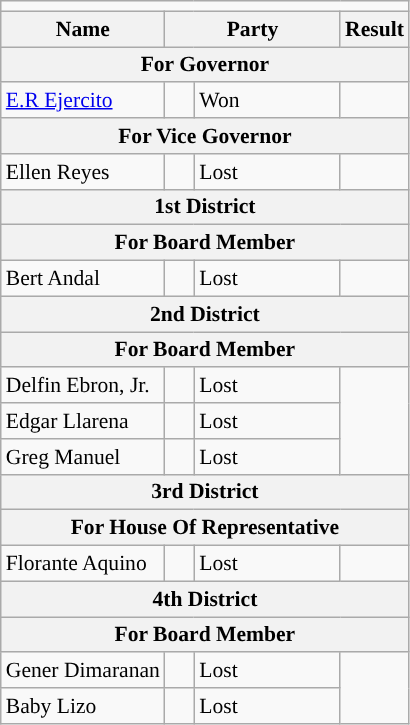<table class="wikitable" style="font-size:90%">
<tr>
<td colspan="5" style="color:inherit;background:"></td>
</tr>
<tr>
<th !width=150px>Name</th>
<th colspan=2 width=110px>Party</th>
<th>Result</th>
</tr>
<tr>
<th colspan="5">For Governor</th>
</tr>
<tr>
<td><a href='#'>E.R Ejercito</a></td>
<td></td>
<td>Won</td>
</tr>
<tr>
<th colspan="5">For Vice Governor</th>
</tr>
<tr>
<td>Ellen Reyes</td>
<td></td>
<td>Lost</td>
</tr>
<tr>
<th colspan="5">1st District</th>
</tr>
<tr>
<th colspan="5">For Board Member</th>
</tr>
<tr>
<td>Bert Andal</td>
<td></td>
<td>Lost</td>
</tr>
<tr>
<th colspan="5">2nd District</th>
</tr>
<tr>
<th colspan="5">For Board Member</th>
</tr>
<tr>
<td>Delfin Ebron, Jr.</td>
<td></td>
<td>Lost</td>
</tr>
<tr>
<td>Edgar Llarena</td>
<td></td>
<td>Lost</td>
</tr>
<tr>
<td>Greg Manuel</td>
<td></td>
<td>Lost</td>
</tr>
<tr>
<th colspan="5">3rd District</th>
</tr>
<tr>
<th colspan="5">For House Of Representative</th>
</tr>
<tr>
<td>Florante Aquino</td>
<td></td>
<td>Lost</td>
</tr>
<tr>
<th colspan="5">4th District</th>
</tr>
<tr>
<th colspan="5">For Board Member</th>
</tr>
<tr>
<td>Gener Dimaranan</td>
<td></td>
<td>Lost</td>
</tr>
<tr>
<td>Baby Lizo</td>
<td></td>
<td>Lost</td>
</tr>
</table>
